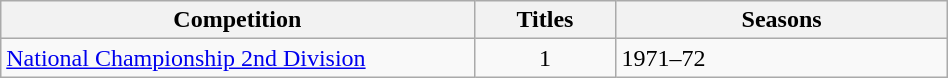<table class="wikitable" style="width: 50%;">
<tr>
<th style="width: 50%;">Competition</th>
<th style="width: 15%; text-align: center;">Titles</th>
<th style="width: 35%;">Seasons</th>
</tr>
<tr>
<td><a href='#'>National Championship 2nd Division</a></td>
<td style="text-align: center;">1</td>
<td>1971–72</td>
</tr>
</table>
